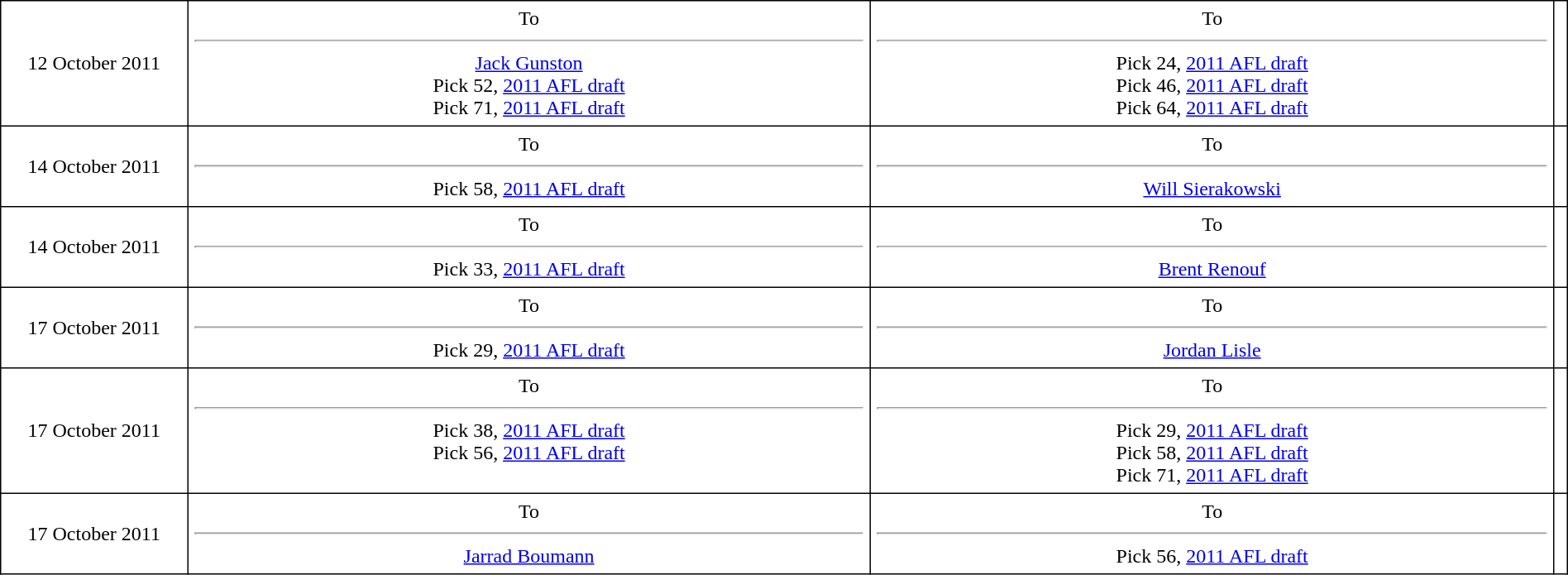<table border=1 style="border-collapse:collapse; text-align: center; width: 100%" bordercolor="#000000"  cellpadding="5">
<tr>
<td style="width:12%">12 October 2011</td>
<td style="width:44%; vertical-align:top;">To <strong></strong><hr><a href='#'>Jack Gunston</a><br>Pick 52, <a href='#'>2011 AFL draft</a><br>Pick 71, <a href='#'>2011 AFL draft</a></td>
<td style="width:44%; vertical-align:top;">To <strong></strong><hr>Pick 24, <a href='#'>2011 AFL draft</a><br>Pick 46, <a href='#'>2011 AFL draft</a><br>Pick 64, <a href='#'>2011 AFL draft</a></td>
<td></td>
</tr>
<tr>
<td style="width:12%">14 October 2011</td>
<td style="width:44%; vertical-align:top;">To <strong></strong><hr>Pick 58, <a href='#'>2011 AFL draft</a></td>
<td style="width:44%; vertical-align:top;">To <strong></strong><hr><a href='#'>Will Sierakowski</a></td>
<td></td>
</tr>
<tr>
<td style="width:12%">14 October 2011</td>
<td style="width:44%; vertical-align:top;">To <strong></strong><hr>Pick 33, <a href='#'>2011 AFL draft</a></td>
<td style="width:44%; vertical-align:top;">To <strong></strong><hr><a href='#'>Brent Renouf</a></td>
<td></td>
</tr>
<tr>
<td style="width:12%">17 October 2011</td>
<td style="width:44%; vertical-align:top;">To <strong></strong><hr>Pick 29, <a href='#'>2011 AFL draft</a></td>
<td style="width:44%; vertical-align:top;">To <strong></strong><hr><a href='#'>Jordan Lisle</a></td>
<td></td>
</tr>
<tr>
<td style="width:12%">17 October 2011</td>
<td style="width:44%; vertical-align:top;">To <strong></strong><hr>Pick 38, <a href='#'>2011 AFL draft</a><br>Pick 56, <a href='#'>2011 AFL draft</a></td>
<td style="width:44%; vertical-align:top;">To <strong></strong><hr>Pick 29, <a href='#'>2011 AFL draft</a><br>Pick 58, <a href='#'>2011 AFL draft</a><br>Pick 71, <a href='#'>2011 AFL draft</a></td>
<td></td>
</tr>
<tr>
<td style="width:12%">17 October 2011</td>
<td style="width:44%; vertical-align:top;">To <strong></strong><hr><a href='#'>Jarrad Boumann</a></td>
<td style="width:44%; vertical-align:top;">To <strong></strong><hr>Pick 56, <a href='#'>2011 AFL draft</a></td>
<td></td>
</tr>
</table>
